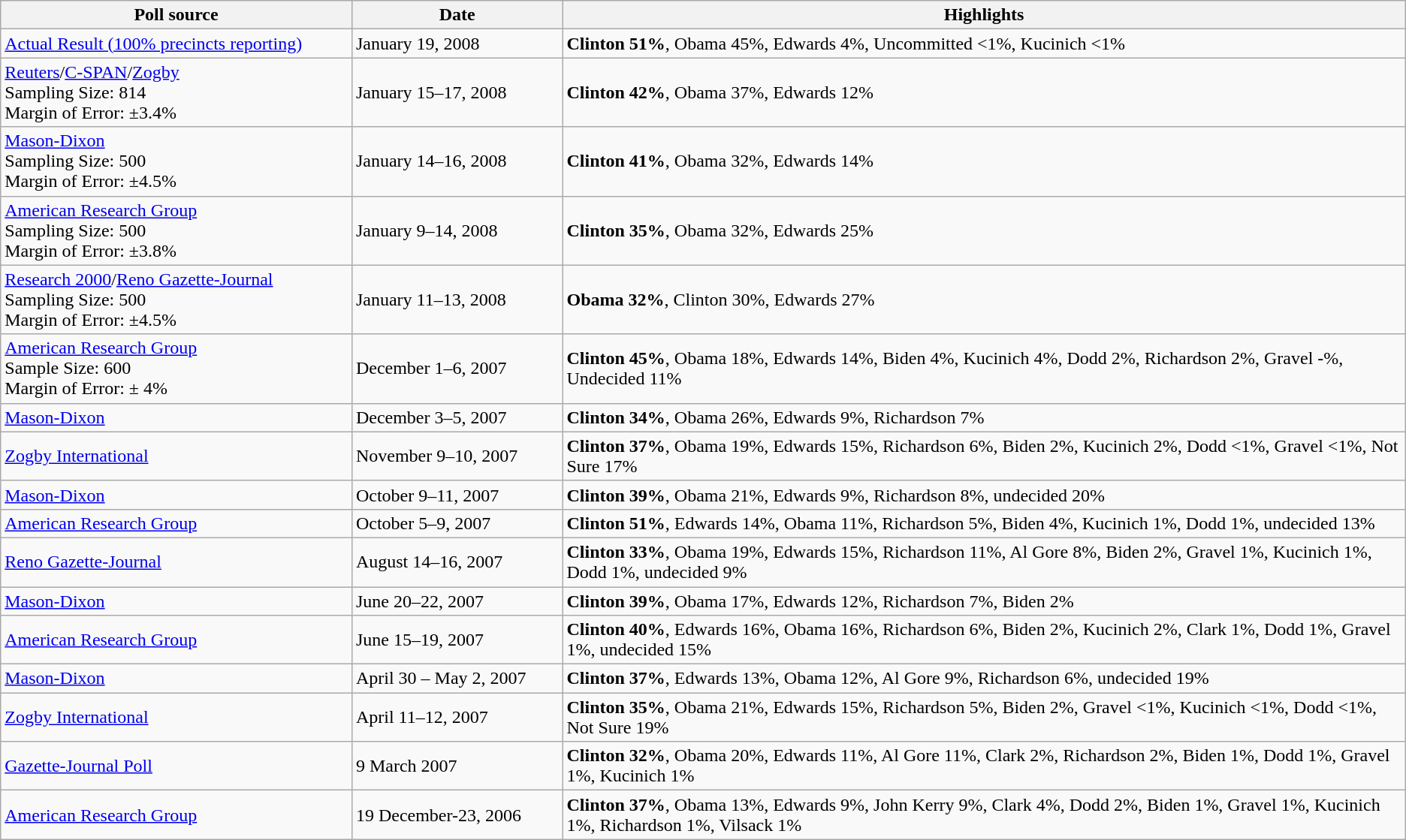<table class="wikitable sortable">
<tr>
<th width="25%">Poll source</th>
<th width="15%">Date</th>
<th width="60%">Highlights</th>
</tr>
<tr>
<td><a href='#'>Actual Result (100% precincts reporting)</a></td>
<td>January 19, 2008</td>
<td><strong>Clinton 51%</strong>, Obama 45%, Edwards 4%, Uncommitted <1%, Kucinich <1%</td>
</tr>
<tr>
<td><a href='#'>Reuters</a>/<a href='#'>C-SPAN</a>/<a href='#'>Zogby</a><br>Sampling Size: 814<br>
Margin of Error: ±3.4%</td>
<td>January 15–17, 2008</td>
<td><strong>Clinton 42%</strong>, Obama 37%, Edwards 12%</td>
</tr>
<tr>
<td><a href='#'>Mason-Dixon</a><br>Sampling Size: 500<br>
Margin of Error: ±4.5%</td>
<td>January 14–16, 2008</td>
<td><strong>Clinton 41%</strong>, Obama 32%, Edwards 14%</td>
</tr>
<tr>
<td><a href='#'>American Research Group</a><br>Sampling Size: 500<br>
Margin of Error: ±3.8%</td>
<td>January 9–14, 2008</td>
<td><strong>Clinton 35%</strong>, Obama 32%, Edwards 25%</td>
</tr>
<tr>
<td><a href='#'>Research 2000</a>/<a href='#'>Reno Gazette-Journal</a><br>Sampling Size: 500<br>
Margin of Error: ±4.5%</td>
<td>January 11–13, 2008</td>
<td><strong>Obama 32%</strong>, Clinton 30%, Edwards 27%</td>
</tr>
<tr>
<td><a href='#'>American Research Group</a><br>Sample Size: 600<br>
Margin of Error: ± 4%</td>
<td>December 1–6, 2007</td>
<td><strong>Clinton 45%</strong>, Obama 18%, Edwards 14%, Biden 4%, Kucinich 4%, Dodd 2%, Richardson 2%, Gravel -%, Undecided 11%</td>
</tr>
<tr>
<td><a href='#'>Mason-Dixon</a></td>
<td>December 3–5, 2007</td>
<td><strong>Clinton 34%</strong>, Obama 26%, Edwards 9%, Richardson 7%</td>
</tr>
<tr>
<td><a href='#'>Zogby International</a></td>
<td>November 9–10, 2007</td>
<td><strong>Clinton 37%</strong>, Obama 19%, Edwards 15%, Richardson 6%, Biden 2%, Kucinich 2%, Dodd <1%, Gravel <1%, Not Sure 17%</td>
</tr>
<tr>
<td><a href='#'>Mason-Dixon</a></td>
<td>October 9–11, 2007</td>
<td><strong>Clinton 39%</strong>, Obama 21%, Edwards 9%, Richardson 8%, undecided 20%</td>
</tr>
<tr>
<td><a href='#'>American Research Group</a></td>
<td>October 5–9, 2007</td>
<td><strong>Clinton 51%</strong>, Edwards 14%, Obama 11%, Richardson 5%, Biden 4%, Kucinich 1%, Dodd 1%, undecided 13%</td>
</tr>
<tr>
<td><a href='#'>Reno Gazette-Journal</a></td>
<td>August 14–16, 2007</td>
<td><strong>Clinton 33%</strong>, Obama 19%, Edwards 15%, Richardson 11%, Al Gore 8%, Biden 2%, Gravel 1%, Kucinich 1%, Dodd 1%, undecided 9%</td>
</tr>
<tr>
<td><a href='#'>Mason-Dixon</a></td>
<td>June 20–22, 2007</td>
<td><strong>Clinton 39%</strong>, Obama 17%, Edwards 12%, Richardson 7%, Biden 2%</td>
</tr>
<tr>
<td><a href='#'>American Research Group</a></td>
<td>June 15–19, 2007</td>
<td><strong>Clinton 40%</strong>, Edwards 16%, Obama 16%, Richardson 6%, Biden 2%, Kucinich 2%, Clark 1%, Dodd 1%, Gravel 1%, undecided 15%</td>
</tr>
<tr>
<td><a href='#'>Mason-Dixon</a></td>
<td>April 30 – May 2, 2007</td>
<td><strong>Clinton 37%</strong>, Edwards 13%, Obama 12%, Al Gore 9%, Richardson 6%, undecided 19%</td>
</tr>
<tr>
<td><a href='#'>Zogby International</a></td>
<td>April 11–12, 2007</td>
<td><strong>Clinton 35%</strong>, Obama 21%, Edwards 15%, Richardson 5%, Biden 2%, Gravel <1%, Kucinich <1%, Dodd <1%, Not Sure 19%</td>
</tr>
<tr>
<td><a href='#'>Gazette-Journal Poll</a></td>
<td>9 March 2007</td>
<td><strong>Clinton 32%</strong>, Obama 20%, Edwards 11%, Al Gore 11%, Clark 2%, Richardson 2%, Biden 1%, Dodd 1%, Gravel 1%, Kucinich 1%</td>
</tr>
<tr>
<td><a href='#'>American Research Group</a></td>
<td>19 December-23, 2006</td>
<td><strong>Clinton 37%</strong>, Obama 13%, Edwards 9%, John Kerry 9%, Clark 4%, Dodd 2%, Biden 1%, Gravel 1%, Kucinich 1%, Richardson 1%, Vilsack 1%</td>
</tr>
</table>
